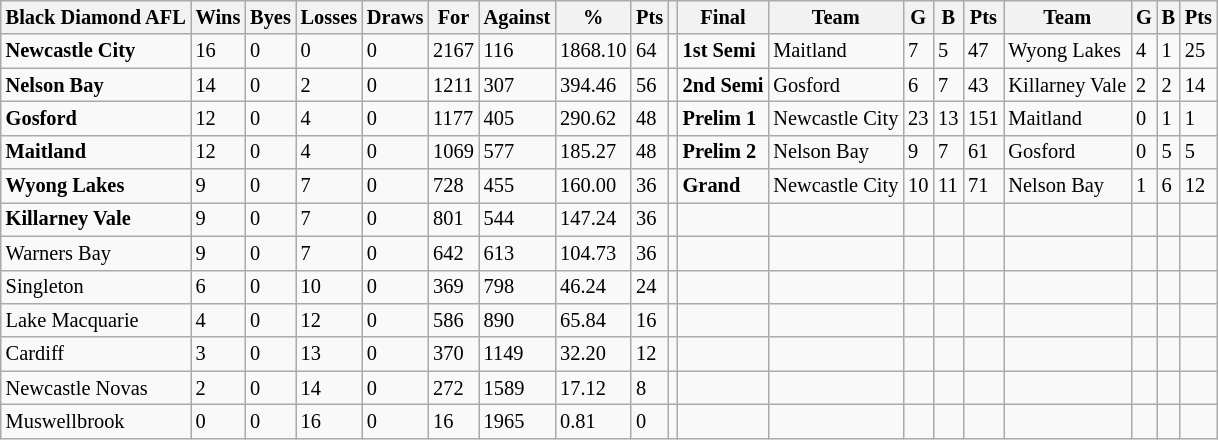<table style="font-size: 85%; text-align: left;" class="wikitable">
<tr>
<th>Black Diamond AFL</th>
<th>Wins</th>
<th>Byes</th>
<th>Losses</th>
<th>Draws</th>
<th>For</th>
<th>Against</th>
<th>%</th>
<th>Pts</th>
<th></th>
<th>Final</th>
<th>Team</th>
<th>G</th>
<th>B</th>
<th>Pts</th>
<th>Team</th>
<th>G</th>
<th>B</th>
<th>Pts</th>
</tr>
<tr>
<td><strong>Newcastle City</strong></td>
<td>16</td>
<td>0</td>
<td>0</td>
<td>0</td>
<td>2167</td>
<td>116</td>
<td>1868.10</td>
<td>64</td>
<td></td>
<td><strong>1st Semi</strong></td>
<td>Maitland</td>
<td>7</td>
<td>5</td>
<td>47</td>
<td>Wyong Lakes</td>
<td>4</td>
<td>1</td>
<td>25</td>
</tr>
<tr>
<td><strong>Nelson Bay</strong></td>
<td>14</td>
<td>0</td>
<td>2</td>
<td>0</td>
<td>1211</td>
<td>307</td>
<td>394.46</td>
<td>56</td>
<td></td>
<td><strong>2nd Semi</strong></td>
<td>Gosford</td>
<td>6</td>
<td>7</td>
<td>43</td>
<td>Killarney Vale</td>
<td>2</td>
<td>2</td>
<td>14</td>
</tr>
<tr>
<td><strong>Gosford</strong></td>
<td>12</td>
<td>0</td>
<td>4</td>
<td>0</td>
<td>1177</td>
<td>405</td>
<td>290.62</td>
<td>48</td>
<td></td>
<td><strong>Prelim 1</strong></td>
<td>Newcastle City</td>
<td>23</td>
<td>13</td>
<td>151</td>
<td>Maitland</td>
<td>0</td>
<td>1</td>
<td>1</td>
</tr>
<tr>
<td><strong>Maitland</strong></td>
<td>12</td>
<td>0</td>
<td>4</td>
<td>0</td>
<td>1069</td>
<td>577</td>
<td>185.27</td>
<td>48</td>
<td></td>
<td><strong>Prelim 2</strong></td>
<td>Nelson Bay</td>
<td>9</td>
<td>7</td>
<td>61</td>
<td>Gosford</td>
<td>0</td>
<td>5</td>
<td>5</td>
</tr>
<tr>
<td><strong>Wyong Lakes</strong></td>
<td>9</td>
<td>0</td>
<td>7</td>
<td>0</td>
<td>728</td>
<td>455</td>
<td>160.00</td>
<td>36</td>
<td></td>
<td><strong>Grand</strong></td>
<td>Newcastle City</td>
<td>10</td>
<td>11</td>
<td>71</td>
<td>Nelson Bay</td>
<td>1</td>
<td>6</td>
<td>12</td>
</tr>
<tr>
<td><strong>Killarney Vale</strong></td>
<td>9</td>
<td>0</td>
<td>7</td>
<td>0</td>
<td>801</td>
<td>544</td>
<td>147.24</td>
<td>36</td>
<td></td>
<td></td>
<td></td>
<td></td>
<td></td>
<td></td>
<td></td>
<td></td>
<td></td>
<td></td>
</tr>
<tr>
<td>Warners Bay</td>
<td>9</td>
<td>0</td>
<td>7</td>
<td>0</td>
<td>642</td>
<td>613</td>
<td>104.73</td>
<td>36</td>
<td></td>
<td></td>
<td></td>
<td></td>
<td></td>
<td></td>
<td></td>
<td></td>
<td></td>
<td></td>
</tr>
<tr>
<td>Singleton</td>
<td>6</td>
<td>0</td>
<td>10</td>
<td>0</td>
<td>369</td>
<td>798</td>
<td>46.24</td>
<td>24</td>
<td></td>
<td></td>
<td></td>
<td></td>
<td></td>
<td></td>
<td></td>
<td></td>
<td></td>
<td></td>
</tr>
<tr>
<td>Lake Macquarie</td>
<td>4</td>
<td>0</td>
<td>12</td>
<td>0</td>
<td>586</td>
<td>890</td>
<td>65.84</td>
<td>16</td>
<td></td>
<td></td>
<td></td>
<td></td>
<td></td>
<td></td>
<td></td>
<td></td>
<td></td>
<td></td>
</tr>
<tr>
<td>Cardiff</td>
<td>3</td>
<td>0</td>
<td>13</td>
<td>0</td>
<td>370</td>
<td>1149</td>
<td>32.20</td>
<td>12</td>
<td></td>
<td></td>
<td></td>
<td></td>
<td></td>
<td></td>
<td></td>
<td></td>
<td></td>
<td></td>
</tr>
<tr>
<td>Newcastle Novas</td>
<td>2</td>
<td>0</td>
<td>14</td>
<td>0</td>
<td>272</td>
<td>1589</td>
<td>17.12</td>
<td>8</td>
<td></td>
<td></td>
<td></td>
<td></td>
<td></td>
<td></td>
<td></td>
<td></td>
<td></td>
<td></td>
</tr>
<tr>
<td>Muswellbrook</td>
<td>0</td>
<td>0</td>
<td>16</td>
<td>0</td>
<td>16</td>
<td>1965</td>
<td>0.81</td>
<td>0</td>
<td></td>
<td></td>
<td></td>
<td></td>
<td></td>
<td></td>
<td></td>
<td></td>
<td></td>
<td></td>
</tr>
</table>
